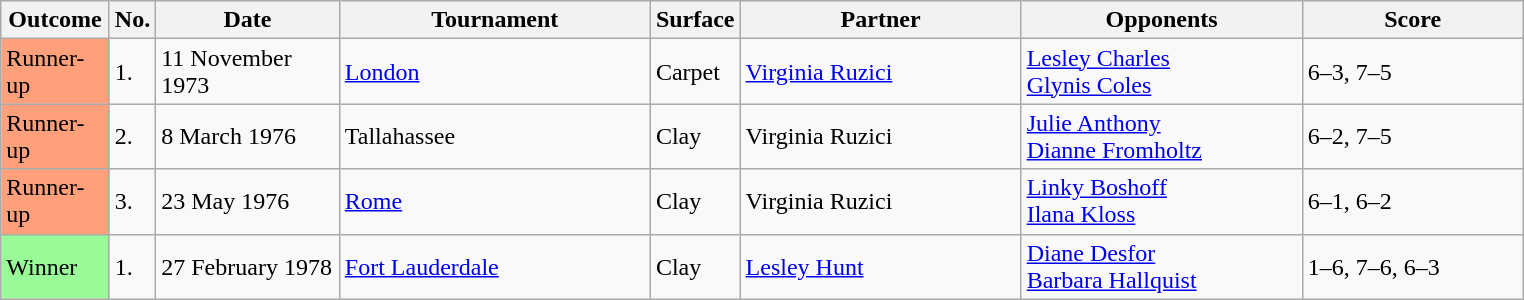<table class="sortable wikitable">
<tr>
<th style="width:65px">Outcome</th>
<th style="width:20px" class="unsortable">No.</th>
<th style="width:115px">Date</th>
<th style="width:200px">Tournament</th>
<th style="width:50px">Surface</th>
<th style="width:180px">Partner</th>
<th style="width:180px">Opponents</th>
<th style="width:140px" class="unsortable">Score</th>
</tr>
<tr>
<td style="background:#ffa07a;">Runner-up</td>
<td>1.</td>
<td>11 November 1973</td>
<td><a href='#'>London</a></td>
<td>Carpet</td>
<td> <a href='#'>Virginia Ruzici</a></td>
<td> <a href='#'>Lesley Charles</a> <br>  <a href='#'>Glynis Coles</a></td>
<td>6–3, 7–5</td>
</tr>
<tr>
<td style="background:#ffa07a;">Runner-up</td>
<td>2.</td>
<td>8 March 1976</td>
<td>Tallahassee</td>
<td>Clay</td>
<td> Virginia Ruzici</td>
<td> <a href='#'>Julie Anthony</a> <br>  <a href='#'>Dianne Fromholtz</a></td>
<td>6–2, 7–5</td>
</tr>
<tr>
<td style="background:#ffa07a;">Runner-up</td>
<td>3.</td>
<td>23 May 1976</td>
<td><a href='#'>Rome</a></td>
<td>Clay</td>
<td> Virginia Ruzici</td>
<td> <a href='#'>Linky Boshoff</a> <br>  <a href='#'>Ilana Kloss</a></td>
<td>6–1, 6–2</td>
</tr>
<tr>
<td style="background:#98fb98;">Winner</td>
<td>1.</td>
<td>27 February 1978</td>
<td><a href='#'>Fort Lauderdale</a></td>
<td>Clay</td>
<td> <a href='#'>Lesley Hunt</a></td>
<td> <a href='#'>Diane Desfor</a> <br>  <a href='#'>Barbara Hallquist</a></td>
<td>1–6, 7–6, 6–3</td>
</tr>
</table>
